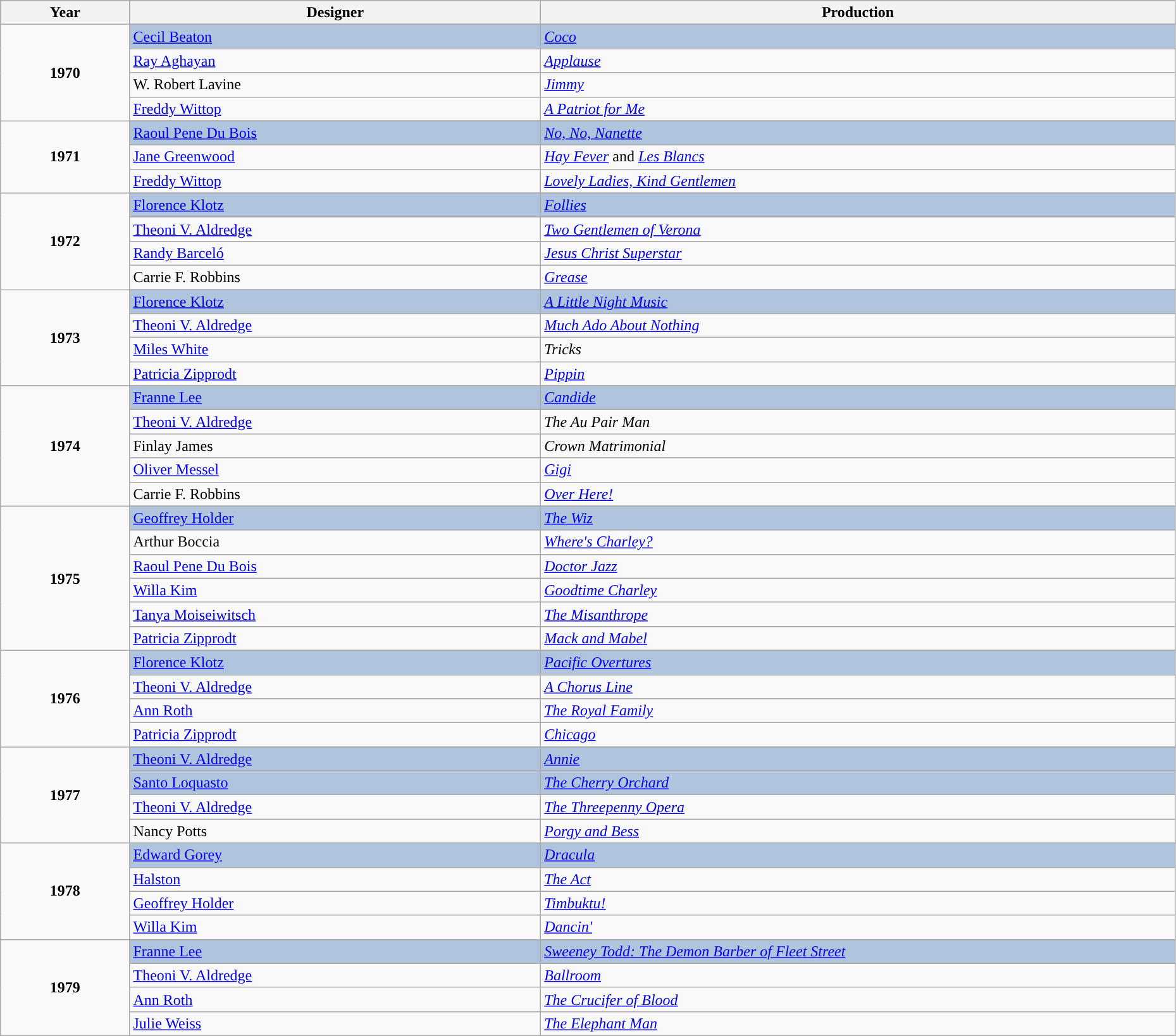<table class="wikitable" style="width:98%;">
<tr style="background:#bebebe;">
<th style="width:11%;">Year</th>
<th style="width:35%;”">Designer</th>
<th style="width:54%;”">Production</th>
</tr>
<tr>
<td rowspan="5" align="center"><strong>1970</strong><br></td>
</tr>
<tr style="background:#B0C4DE">
<td><a href='#'>Cecil Beaton</a></td>
<td><em><a href='#'>Coco</a></em></td>
</tr>
<tr>
<td><a href='#'>Ray Aghayan</a></td>
<td><em><a href='#'>Applause</a></em></td>
</tr>
<tr>
<td>W. Robert Lavine</td>
<td><em><a href='#'>Jimmy</a></em></td>
</tr>
<tr>
<td><a href='#'>Freddy Wittop</a></td>
<td><em><a href='#'>A Patriot for Me</a></em></td>
</tr>
<tr>
<td rowspan="4" align="center"><strong>1971</strong><br></td>
</tr>
<tr style="background:#B0C4DE">
<td><a href='#'>Raoul Pene Du Bois</a></td>
<td><em><a href='#'>No, No, Nanette</a></em></td>
</tr>
<tr>
<td><a href='#'>Jane Greenwood</a></td>
<td><em><a href='#'>Hay Fever</a></em> and <em><a href='#'>Les Blancs</a></em></td>
</tr>
<tr>
<td><a href='#'>Freddy Wittop</a></td>
<td><em><a href='#'>Lovely Ladies, Kind Gentlemen</a></em></td>
</tr>
<tr>
<td rowspan="5" align="center"><strong>1972</strong><br></td>
</tr>
<tr style="background:#B0C4DE">
<td><a href='#'>Florence Klotz</a></td>
<td><em><a href='#'>Follies</a></em></td>
</tr>
<tr>
<td><a href='#'>Theoni V. Aldredge</a></td>
<td><em><a href='#'>Two Gentlemen of Verona</a></em></td>
</tr>
<tr>
<td><a href='#'>Randy Barceló</a></td>
<td><em><a href='#'>Jesus Christ Superstar</a></em></td>
</tr>
<tr>
<td>Carrie F. Robbins</td>
<td><em><a href='#'>Grease</a></em></td>
</tr>
<tr>
<td rowspan="5" align="center"><strong>1973</strong><br></td>
</tr>
<tr style="background:#B0C4DE">
<td><a href='#'>Florence Klotz</a></td>
<td><em><a href='#'>A Little Night Music</a></em></td>
</tr>
<tr>
<td><a href='#'>Theoni V. Aldredge</a></td>
<td><em><a href='#'>Much Ado About Nothing</a></em></td>
</tr>
<tr>
<td><a href='#'>Miles White</a></td>
<td><em>Tricks</em></td>
</tr>
<tr>
<td><a href='#'>Patricia Zipprodt</a></td>
<td><em><a href='#'>Pippin</a></em></td>
</tr>
<tr>
<td rowspan="6" align="center"><strong>1974</strong><br></td>
</tr>
<tr style="background:#B0C4DE">
<td><a href='#'>Franne Lee</a></td>
<td><em><a href='#'>Candide</a></em></td>
</tr>
<tr>
<td><a href='#'>Theoni V. Aldredge</a></td>
<td><em>The Au Pair Man</em></td>
</tr>
<tr>
<td>Finlay James</td>
<td><em>Crown Matrimonial</em></td>
</tr>
<tr>
<td><a href='#'>Oliver Messel</a></td>
<td><em><a href='#'>Gigi</a></em></td>
</tr>
<tr>
<td>Carrie F. Robbins</td>
<td><em><a href='#'>Over Here!</a></em></td>
</tr>
<tr>
<td rowspan="7" align="center"><strong>1975</strong><br></td>
</tr>
<tr style="background:#B0C4DE">
<td><a href='#'>Geoffrey Holder</a></td>
<td><em><a href='#'>The Wiz</a></em></td>
</tr>
<tr>
<td>Arthur Boccia</td>
<td><em><a href='#'>Where's Charley?</a></em></td>
</tr>
<tr>
<td><a href='#'>Raoul Pene Du Bois</a></td>
<td><em><a href='#'>Doctor Jazz</a></em></td>
</tr>
<tr>
<td><a href='#'>Willa Kim</a></td>
<td><em><a href='#'>Goodtime Charley</a></em></td>
</tr>
<tr>
<td><a href='#'>Tanya Moiseiwitsch</a></td>
<td><em><a href='#'>The Misanthrope</a></em></td>
</tr>
<tr>
<td><a href='#'>Patricia Zipprodt</a></td>
<td><em><a href='#'>Mack and Mabel</a></em></td>
</tr>
<tr>
<td rowspan="5" align="center"><strong>1976</strong><br></td>
</tr>
<tr style="background:#B0C4DE">
<td><a href='#'>Florence Klotz</a></td>
<td><em><a href='#'>Pacific Overtures</a></em></td>
</tr>
<tr>
<td><a href='#'>Theoni V. Aldredge</a></td>
<td><em><a href='#'>A Chorus Line</a></em></td>
</tr>
<tr>
<td><a href='#'>Ann Roth</a></td>
<td><em><a href='#'>The Royal Family</a></em></td>
</tr>
<tr>
<td><a href='#'>Patricia Zipprodt</a></td>
<td><em><a href='#'>Chicago</a></em></td>
</tr>
<tr>
<td rowspan="5" align="center"><strong>1977</strong><br></td>
</tr>
<tr style="background:#B0C4DE">
<td><a href='#'>Theoni V. Aldredge</a></td>
<td><em><a href='#'>Annie</a></em></td>
</tr>
<tr style="background:#B0C4DE">
<td><a href='#'>Santo Loquasto</a></td>
<td><em><a href='#'>The Cherry Orchard</a></em></td>
</tr>
<tr>
<td><a href='#'>Theoni V. Aldredge</a></td>
<td><em><a href='#'>The Threepenny Opera</a></em></td>
</tr>
<tr>
<td>Nancy Potts</td>
<td><em><a href='#'>Porgy and Bess</a></em></td>
</tr>
<tr>
<td rowspan="5" align="center"><strong>1978</strong><br></td>
</tr>
<tr style="background:#B0C4DE">
<td><a href='#'>Edward Gorey</a></td>
<td><em><a href='#'>Dracula</a></em></td>
</tr>
<tr>
<td><a href='#'>Halston</a></td>
<td><em><a href='#'>The Act</a></em></td>
</tr>
<tr>
<td><a href='#'>Geoffrey Holder</a></td>
<td><em><a href='#'>Timbuktu!</a></em></td>
</tr>
<tr>
<td><a href='#'>Willa Kim</a></td>
<td><em><a href='#'>Dancin'</a></em></td>
</tr>
<tr>
<td rowspan="5" align="center"><strong>1979</strong><br></td>
</tr>
<tr style="background:#B0C4DE">
<td><a href='#'>Franne Lee</a></td>
<td><em><a href='#'>Sweeney Todd: The Demon Barber of Fleet Street</a></em></td>
</tr>
<tr>
<td><a href='#'>Theoni V. Aldredge</a></td>
<td><em><a href='#'>Ballroom</a></em></td>
</tr>
<tr>
<td><a href='#'>Ann Roth</a></td>
<td><em><a href='#'>The Crucifer of Blood</a></em></td>
</tr>
<tr>
<td><a href='#'>Julie Weiss</a></td>
<td><em><a href='#'>The Elephant Man</a></em></td>
</tr>
</table>
